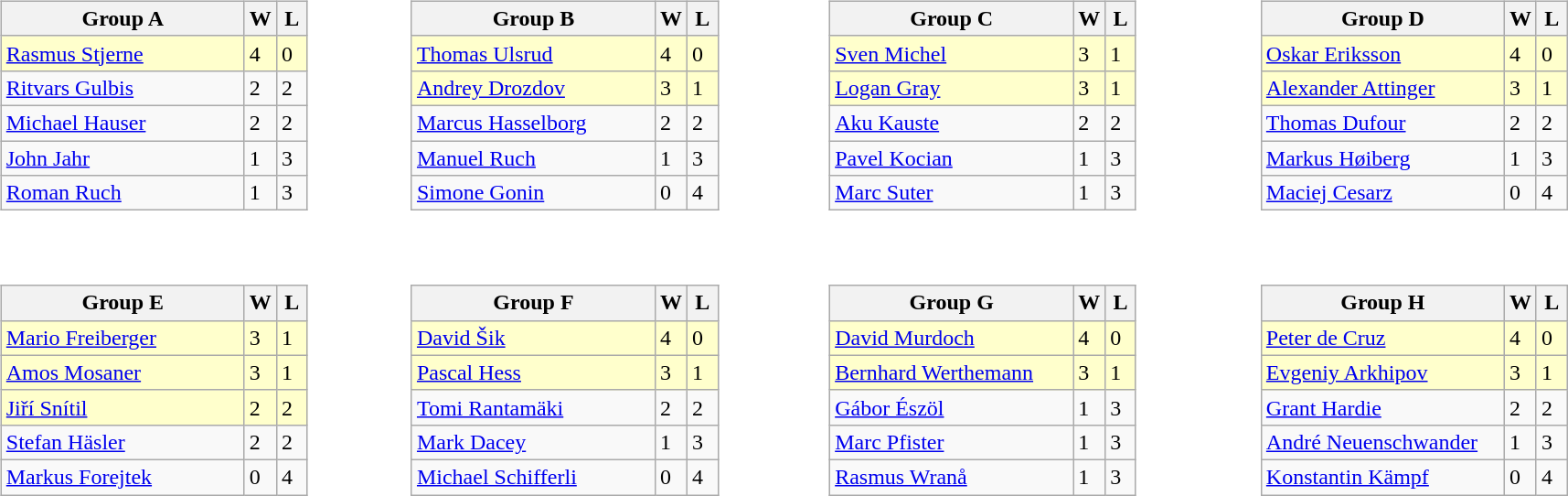<table table>
<tr>
<td width=10% valign="top"><br><table class="wikitable">
<tr>
<th width=170>Group A</th>
<th width=15>W</th>
<th width=15>L</th>
</tr>
<tr bgcolor=#ffffcc>
<td> <a href='#'>Rasmus Stjerne</a></td>
<td>4</td>
<td>0</td>
</tr>
<tr>
<td> <a href='#'>Ritvars Gulbis</a></td>
<td>2</td>
<td>2</td>
</tr>
<tr>
<td> <a href='#'>Michael Hauser</a></td>
<td>2</td>
<td>2</td>
</tr>
<tr>
<td> <a href='#'>John Jahr</a></td>
<td>1</td>
<td>3</td>
</tr>
<tr>
<td> <a href='#'>Roman Ruch</a></td>
<td>1</td>
<td>3</td>
</tr>
</table>
</td>
<td width=10% valign="top"><br><table class="wikitable">
<tr>
<th width=170>Group B</th>
<th width=15>W</th>
<th width=15>L</th>
</tr>
<tr bgcolor=#ffffcc>
<td> <a href='#'>Thomas Ulsrud</a></td>
<td>4</td>
<td>0</td>
</tr>
<tr bgcolor=#ffffcc>
<td> <a href='#'>Andrey Drozdov</a></td>
<td>3</td>
<td>1</td>
</tr>
<tr>
<td> <a href='#'>Marcus Hasselborg</a></td>
<td>2</td>
<td>2</td>
</tr>
<tr>
<td> <a href='#'>Manuel Ruch</a></td>
<td>1</td>
<td>3</td>
</tr>
<tr>
<td> <a href='#'>Simone Gonin</a></td>
<td>0</td>
<td>4</td>
</tr>
</table>
</td>
<td width=10% valign="top"><br><table class="wikitable">
<tr>
<th width=170>Group C</th>
<th width=15>W</th>
<th width=15>L</th>
</tr>
<tr bgcolor=#ffffcc>
<td> <a href='#'>Sven Michel</a></td>
<td>3</td>
<td>1</td>
</tr>
<tr bgcolor=#ffffcc>
<td> <a href='#'>Logan Gray</a></td>
<td>3</td>
<td>1</td>
</tr>
<tr>
<td> <a href='#'>Aku Kauste</a></td>
<td>2</td>
<td>2</td>
</tr>
<tr>
<td> <a href='#'>Pavel Kocian</a></td>
<td>1</td>
<td>3</td>
</tr>
<tr>
<td> <a href='#'>Marc Suter</a></td>
<td>1</td>
<td>3</td>
</tr>
</table>
</td>
<td width=10% valign="top"><br><table class="wikitable">
<tr>
<th width=170>Group D</th>
<th width=15>W</th>
<th width=15>L</th>
</tr>
<tr bgcolor=#ffffcc>
<td> <a href='#'>Oskar Eriksson</a></td>
<td>4</td>
<td>0</td>
</tr>
<tr bgcolor=#ffffcc>
<td> <a href='#'>Alexander Attinger</a></td>
<td>3</td>
<td>1</td>
</tr>
<tr>
<td> <a href='#'>Thomas Dufour</a></td>
<td>2</td>
<td>2</td>
</tr>
<tr>
<td> <a href='#'>Markus Høiberg</a></td>
<td>1</td>
<td>3</td>
</tr>
<tr>
<td> <a href='#'>Maciej Cesarz</a></td>
<td>0</td>
<td>4</td>
</tr>
</table>
</td>
</tr>
<tr>
<td width=10% valign="top"><br><table class="wikitable">
<tr>
<th width=170>Group E</th>
<th width=15>W</th>
<th width=15>L</th>
</tr>
<tr bgcolor=#ffffcc>
<td> <a href='#'>Mario Freiberger</a></td>
<td>3</td>
<td>1</td>
</tr>
<tr bgcolor=#ffffcc>
<td> <a href='#'>Amos Mosaner</a></td>
<td>3</td>
<td>1</td>
</tr>
<tr bgcolor=#ffffcc>
<td> <a href='#'>Jiří Snítil</a></td>
<td>2</td>
<td>2</td>
</tr>
<tr>
<td> <a href='#'>Stefan Häsler</a></td>
<td>2</td>
<td>2</td>
</tr>
<tr>
<td> <a href='#'>Markus Forejtek</a></td>
<td>0</td>
<td>4</td>
</tr>
</table>
</td>
<td width=10% valign="top"><br><table class="wikitable">
<tr>
<th width=170>Group F</th>
<th width=15>W</th>
<th width=15>L</th>
</tr>
<tr bgcolor=#ffffcc>
<td> <a href='#'>David Šik</a></td>
<td>4</td>
<td>0</td>
</tr>
<tr bgcolor=#ffffcc>
<td> <a href='#'>Pascal Hess</a></td>
<td>3</td>
<td>1</td>
</tr>
<tr>
<td> <a href='#'>Tomi Rantamäki</a></td>
<td>2</td>
<td>2</td>
</tr>
<tr>
<td> <a href='#'>Mark Dacey</a></td>
<td>1</td>
<td>3</td>
</tr>
<tr>
<td> <a href='#'>Michael Schifferli</a></td>
<td>0</td>
<td>4</td>
</tr>
</table>
</td>
<td width=10% valign="top"><br><table class="wikitable">
<tr>
<th width=170>Group G</th>
<th width=15>W</th>
<th width=15>L</th>
</tr>
<tr bgcolor=#ffffcc>
<td> <a href='#'>David Murdoch</a></td>
<td>4</td>
<td>0</td>
</tr>
<tr bgcolor=#ffffcc>
<td> <a href='#'>Bernhard Werthemann</a></td>
<td>3</td>
<td>1</td>
</tr>
<tr>
<td> <a href='#'>Gábor Észöl</a></td>
<td>1</td>
<td>3</td>
</tr>
<tr>
<td> <a href='#'>Marc Pfister</a></td>
<td>1</td>
<td>3</td>
</tr>
<tr>
<td> <a href='#'>Rasmus Wranå</a></td>
<td>1</td>
<td>3</td>
</tr>
</table>
</td>
<td width=10% valign="top"><br><table class="wikitable">
<tr>
<th width=170>Group H</th>
<th width=15>W</th>
<th width=15>L</th>
</tr>
<tr bgcolor=#ffffcc>
<td> <a href='#'>Peter de Cruz</a></td>
<td>4</td>
<td>0</td>
</tr>
<tr bgcolor=#ffffcc>
<td> <a href='#'>Evgeniy Arkhipov</a></td>
<td>3</td>
<td>1</td>
</tr>
<tr>
<td> <a href='#'>Grant Hardie</a></td>
<td>2</td>
<td>2</td>
</tr>
<tr>
<td> <a href='#'>André Neuenschwander</a></td>
<td>1</td>
<td>3</td>
</tr>
<tr>
<td> <a href='#'>Konstantin Kämpf</a></td>
<td>0</td>
<td>4</td>
</tr>
</table>
</td>
</tr>
</table>
